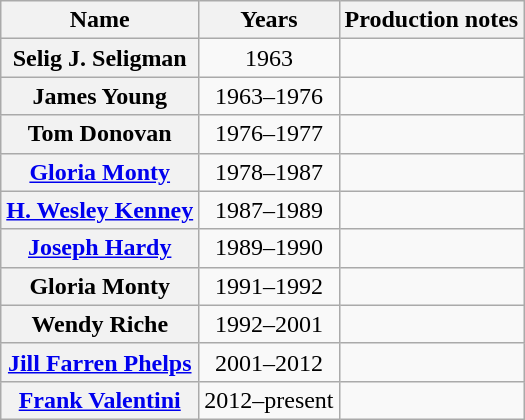<table class="wikitable plainrowheaders" style="text-align:center;">
<tr>
<th scope="col">Name</th>
<th scope="col">Years</th>
<th scope="col">Production notes</th>
</tr>
<tr>
<th scope="row" style="text-align:center;">Selig J. Seligman</th>
<td>1963</td>
<td></td>
</tr>
<tr>
<th scope="row" style="text-align:center;">James Young</th>
<td>1963–1976</td>
<td></td>
</tr>
<tr>
<th scope="row" style="text-align:center;">Tom Donovan</th>
<td>1976–1977</td>
<td></td>
</tr>
<tr>
<th scope="row" style="text-align:center;"><a href='#'>Gloria Monty</a></th>
<td>1978–1987</td>
<td></td>
</tr>
<tr>
<th scope="row" style="text-align:center;"><a href='#'>H. Wesley Kenney</a></th>
<td>1987–1989</td>
</tr>
<tr>
<th scope="row" style="text-align:center;"><a href='#'>Joseph Hardy</a></th>
<td>1989–1990</td>
<td></td>
</tr>
<tr>
<th scope="row" style="text-align:center;">Gloria Monty</th>
<td>1991–1992</td>
<td></td>
</tr>
<tr>
<th scope="row" style="text-align:center;">Wendy Riche</th>
<td>1992–2001</td>
<td></td>
</tr>
<tr>
<th scope="row" style="text-align:center;"><a href='#'>Jill Farren Phelps</a></th>
<td>2001–2012</td>
<td></td>
</tr>
<tr>
<th scope="row" style="text-align:center;"><a href='#'>Frank Valentini</a></th>
<td>2012–present</td>
</tr>
</table>
